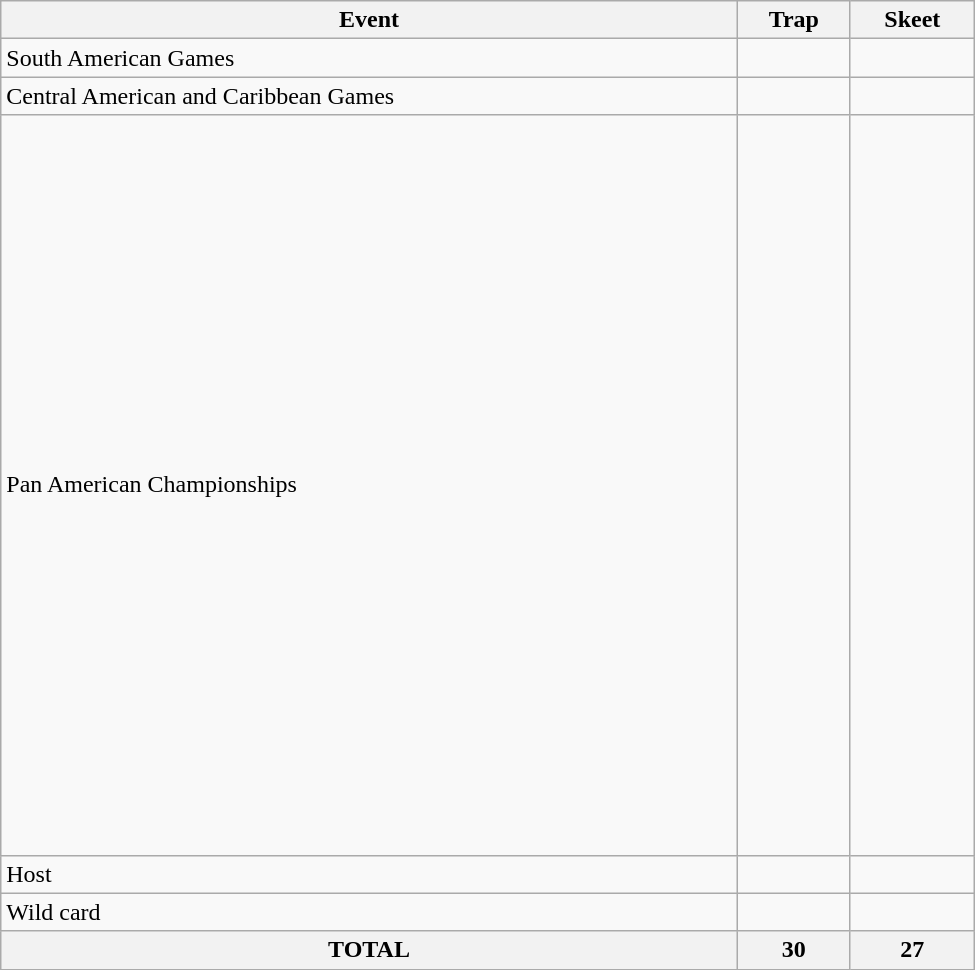<table class=wikitable style="text-align:left" width=650>
<tr>
<th>Event</th>
<th>Trap</th>
<th>Skeet</th>
</tr>
<tr>
<td>South American Games</td>
<td></td>
<td></td>
</tr>
<tr>
<td>Central American and Caribbean Games</td>
<td></td>
<td></td>
</tr>
<tr>
<td>Pan American Championships</td>
<td><br><br><br><br><br><br><br><br><br><br><br><br><br><br><br><br><br><br><br><br><br><br><br><br><br><br><br></td>
<td><br><br><br><br><br><br><br><br><br><br><br><br><br><br><br><br><br><br><br><br><br><br><br><br></td>
</tr>
<tr>
<td>Host</td>
<td></td>
<td></td>
</tr>
<tr>
<td>Wild card</td>
<td></td>
<td></td>
</tr>
<tr>
<th>TOTAL</th>
<th>30</th>
<th>27</th>
</tr>
</table>
